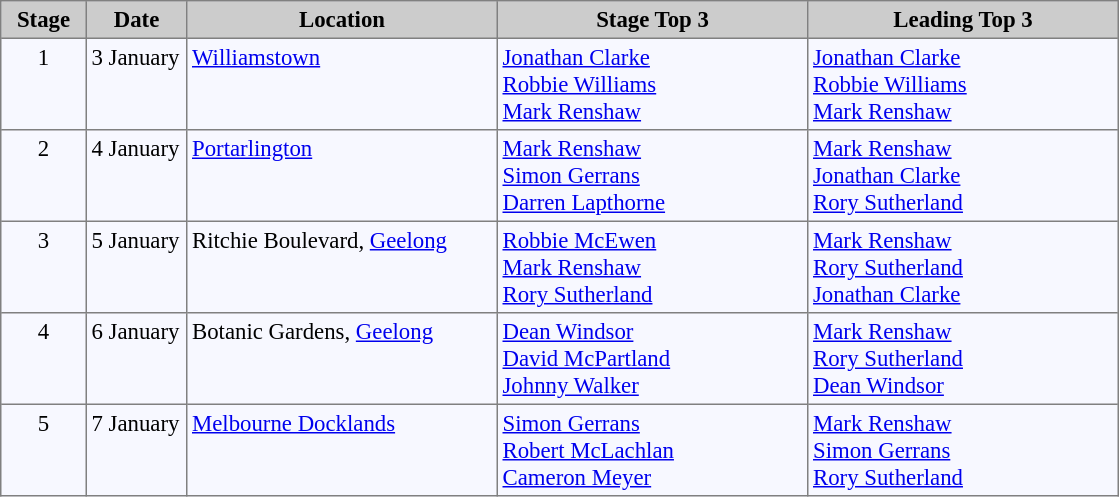<table bgcolor="#f7f8ff" cellpadding="3" cellspacing="0" border="1" style="font-size: 95%; border: gray solid 1px; border-collapse: collapse;">
<tr bgcolor="#CCCCCC">
<td align="center" width="50"><strong>Stage</strong></td>
<td align="center" width="60"><strong>Date</strong></td>
<td align="center" width="200"><strong>Location</strong></td>
<td align="center" width="200"><strong>Stage Top 3</strong></td>
<td align="center" width="200"><strong>Leading Top 3</strong></td>
</tr>
<tr valign=top>
<td align=center>1</td>
<td>3 January</td>
<td><a href='#'>Williamstown</a></td>
<td> <a href='#'>Jonathan Clarke</a><br>  <a href='#'>Robbie Williams</a><br>  <a href='#'>Mark Renshaw</a></td>
<td> <a href='#'>Jonathan Clarke</a><br>  <a href='#'>Robbie Williams</a><br>  <a href='#'>Mark Renshaw</a></td>
</tr>
<tr valign=top>
<td align=center>2</td>
<td>4 January</td>
<td><a href='#'>Portarlington</a></td>
<td> <a href='#'>Mark Renshaw</a><br>  <a href='#'>Simon Gerrans</a><br>  <a href='#'>Darren Lapthorne</a></td>
<td> <a href='#'>Mark Renshaw</a><br>  <a href='#'>Jonathan Clarke</a><br>  <a href='#'>Rory Sutherland</a></td>
</tr>
<tr valign=top>
<td align=center>3</td>
<td>5 January</td>
<td>Ritchie Boulevard, <a href='#'>Geelong</a></td>
<td> <a href='#'>Robbie McEwen</a><br>  <a href='#'>Mark Renshaw</a><br>  <a href='#'>Rory Sutherland</a></td>
<td> <a href='#'>Mark Renshaw</a><br>  <a href='#'>Rory Sutherland</a><br>  <a href='#'>Jonathan Clarke</a></td>
</tr>
<tr valign=top>
<td align=center>4</td>
<td>6 January</td>
<td>Botanic Gardens, <a href='#'>Geelong</a></td>
<td> <a href='#'>Dean Windsor</a><br>  <a href='#'>David McPartland</a><br>  <a href='#'>Johnny Walker</a></td>
<td> <a href='#'>Mark Renshaw</a><br>  <a href='#'>Rory Sutherland</a><br>  <a href='#'>Dean Windsor</a></td>
</tr>
<tr valign=top>
<td align=center>5</td>
<td>7 January</td>
<td><a href='#'>Melbourne Docklands</a></td>
<td> <a href='#'>Simon Gerrans</a><br>  <a href='#'>Robert McLachlan</a><br>  <a href='#'>Cameron Meyer</a></td>
<td> <a href='#'>Mark Renshaw</a><br>  <a href='#'>Simon Gerrans</a><br>  <a href='#'>Rory Sutherland</a></td>
</tr>
</table>
